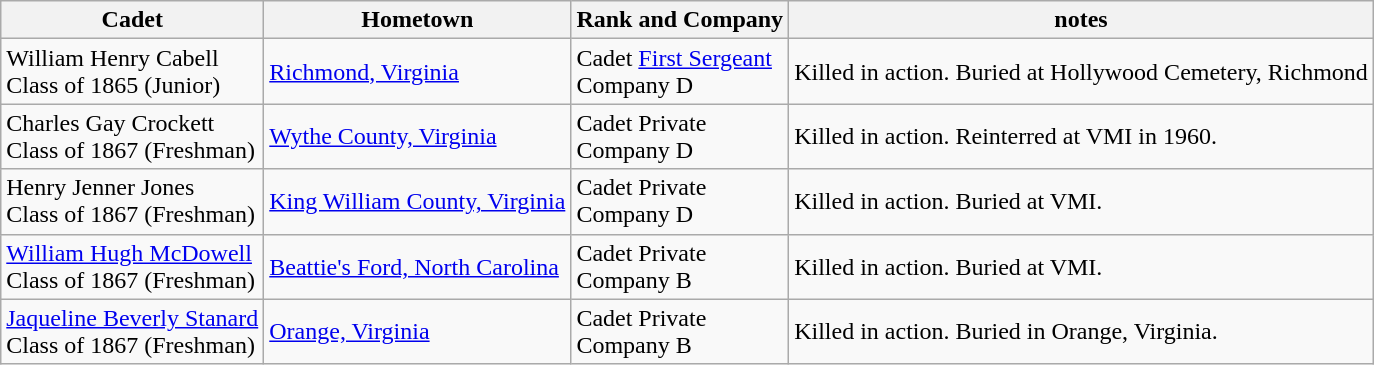<table class="wikitable">
<tr>
<th>Cadet </th>
<th>Hometown</th>
<th>Rank and Company</th>
<th>notes</th>
</tr>
<tr>
<td>William Henry Cabell<br>Class of 1865 (Junior)</td>
<td><a href='#'>Richmond, Virginia</a></td>
<td>Cadet <a href='#'>First Sergeant</a><br>Company D</td>
<td>Killed in action. Buried at Hollywood Cemetery, Richmond</td>
</tr>
<tr>
<td>Charles Gay Crockett<br>Class of 1867 (Freshman)</td>
<td><a href='#'>Wythe County, Virginia</a></td>
<td>Cadet Private<br>Company D</td>
<td>Killed in action. Reinterred at VMI in 1960.</td>
</tr>
<tr>
<td>Henry Jenner Jones<br>Class of 1867 (Freshman)</td>
<td><a href='#'>King William County, Virginia</a></td>
<td>Cadet Private<br>Company D</td>
<td>Killed in action. Buried at VMI.</td>
</tr>
<tr>
<td><a href='#'>William Hugh McDowell</a><br>Class of 1867 (Freshman)</td>
<td><a href='#'>Beattie's Ford, North Carolina</a></td>
<td>Cadet Private<br>Company B</td>
<td>Killed in action. Buried at VMI.</td>
</tr>
<tr>
<td><a href='#'>Jaqueline Beverly Stanard</a><br>Class of 1867 (Freshman)</td>
<td><a href='#'>Orange, Virginia</a></td>
<td>Cadet Private<br>Company B</td>
<td>Killed in action. Buried in Orange, Virginia.</td>
</tr>
</table>
